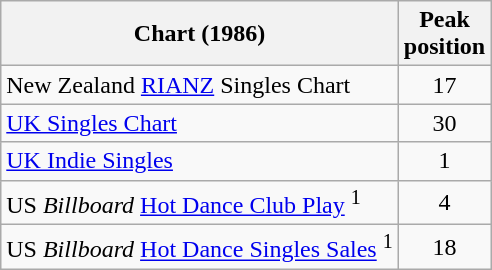<table class="wikitable sortable">
<tr>
<th>Chart (1986)</th>
<th>Peak<br>position</th>
</tr>
<tr>
<td align="left">New Zealand <a href='#'>RIANZ</a> Singles Chart</td>
<td align="center">17</td>
</tr>
<tr>
<td align="left"><a href='#'>UK Singles Chart</a></td>
<td align="center">30</td>
</tr>
<tr>
<td align="left"><a href='#'>UK Indie Singles</a></td>
<td align="center">1</td>
</tr>
<tr>
<td align="left">US <em>Billboard</em> <a href='#'>Hot Dance Club Play</a> <sup>1</sup></td>
<td align="center">4</td>
</tr>
<tr>
<td align="left">US <em>Billboard</em> <a href='#'>Hot Dance Singles Sales</a> <sup>1</sup></td>
<td align="center">18</td>
</tr>
</table>
